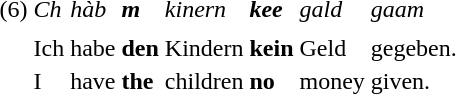<table>
<tr>
<td>(6)</td>
<td><em>Ch</em></td>
<td><em>hàb</em></td>
<td><strong><em>m</em></strong></td>
<td><em>kinern</em></td>
<td><strong><em>kee</em></strong></td>
<td><em>gald</em></td>
<td><em>gaam</em></td>
</tr>
<tr>
<td></td>
<td colspan="3" style="text-align:center;"></td>
<td></td>
<td></td>
<td></td>
<td></td>
</tr>
<tr>
<td></td>
<td>Ich</td>
<td>habe</td>
<td><strong>den</strong></td>
<td>Kindern</td>
<td><strong>kein</strong></td>
<td>Geld</td>
<td>gegeben.</td>
</tr>
<tr>
<td></td>
<td>I</td>
<td>have</td>
<td><strong>the</strong></td>
<td>children</td>
<td><strong>no</strong></td>
<td>money</td>
<td>given.</td>
</tr>
</table>
